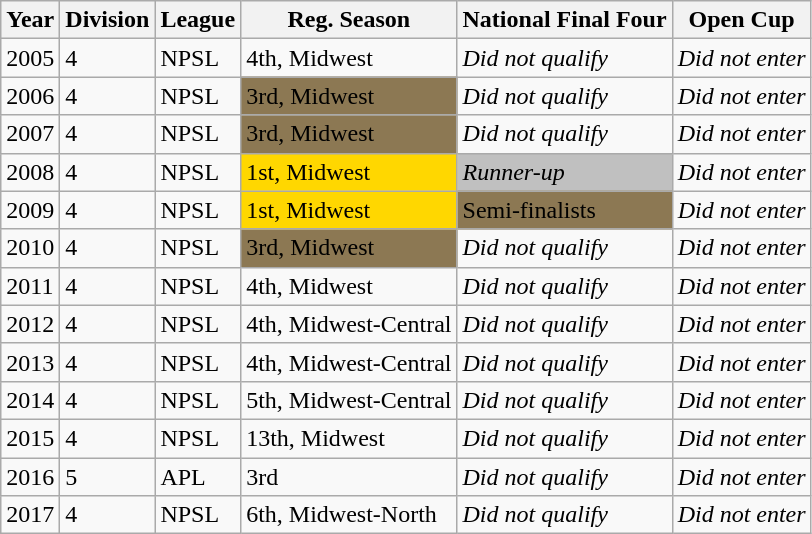<table class="wikitable">
<tr>
<th>Year</th>
<th>Division</th>
<th>League</th>
<th>Reg. Season</th>
<th>National Final Four</th>
<th>Open Cup</th>
</tr>
<tr>
<td>2005</td>
<td>4</td>
<td>NPSL</td>
<td>4th, Midwest</td>
<td><em>Did not qualify</em></td>
<td><em>Did not enter</em></td>
</tr>
<tr>
<td>2006</td>
<td>4</td>
<td>NPSL</td>
<td style="background:#8C7853;">3rd, Midwest</td>
<td><em>Did not qualify</em></td>
<td><em>Did not enter</em></td>
</tr>
<tr>
<td>2007</td>
<td>4</td>
<td>NPSL</td>
<td style="background:#8C7853;">3rd, Midwest</td>
<td><em>Did not qualify</em></td>
<td><em>Did not enter</em></td>
</tr>
<tr>
<td>2008</td>
<td>4</td>
<td>NPSL</td>
<td style="background:#ffd700;">1st, Midwest</td>
<td style="background:#C0C0C0;"><em>Runner-up</em></td>
<td><em>Did not enter</em></td>
</tr>
<tr>
<td>2009</td>
<td>4</td>
<td>NPSL</td>
<td style="background:#ffd700;">1st, Midwest</td>
<td style="background:#8C7853;">Semi-finalists</td>
<td><em>Did not enter</em></td>
</tr>
<tr>
<td>2010</td>
<td>4</td>
<td>NPSL</td>
<td style="background:#8C7853;">3rd, Midwest</td>
<td><em>Did not qualify</em></td>
<td><em>Did not enter</em></td>
</tr>
<tr>
<td>2011</td>
<td>4</td>
<td>NPSL</td>
<td>4th, Midwest</td>
<td><em>Did not qualify</em></td>
<td><em>Did not enter</em></td>
</tr>
<tr>
<td>2012</td>
<td>4</td>
<td>NPSL</td>
<td>4th, Midwest-Central</td>
<td><em>Did not qualify</em></td>
<td><em>Did not enter</em></td>
</tr>
<tr>
<td>2013</td>
<td>4</td>
<td>NPSL</td>
<td>4th, Midwest-Central</td>
<td><em>Did not qualify</em></td>
<td><em>Did not enter</em></td>
</tr>
<tr>
<td>2014</td>
<td>4</td>
<td>NPSL</td>
<td>5th, Midwest-Central</td>
<td><em>Did not qualify</em></td>
<td><em>Did not enter</em></td>
</tr>
<tr>
<td>2015</td>
<td>4</td>
<td>NPSL</td>
<td>13th, Midwest</td>
<td><em>Did not qualify</em></td>
<td><em>Did not enter</em></td>
</tr>
<tr>
<td>2016</td>
<td>5</td>
<td>APL</td>
<td>3rd</td>
<td><em>Did not qualify</em></td>
<td><em>Did not enter</em></td>
</tr>
<tr>
<td>2017</td>
<td>4</td>
<td>NPSL</td>
<td>6th, Midwest-North</td>
<td><em>Did not qualify</em></td>
<td><em>Did not enter</em></td>
</tr>
</table>
